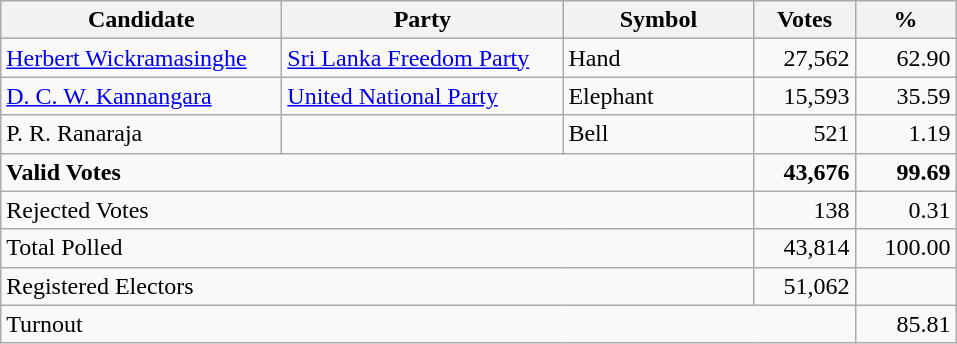<table class="wikitable" border="1" style="text-align:right;">
<tr>
<th align=left width="180">Candidate</th>
<th align=left width="180">Party</th>
<th align=left width="120">Symbol</th>
<th align=left width="60">Votes</th>
<th align=left width="60">%</th>
</tr>
<tr>
<td align=left><a href='#'>Herbert Wickramasinghe</a></td>
<td align=left><a href='#'>Sri Lanka Freedom Party</a></td>
<td align=left>Hand</td>
<td>27,562</td>
<td>62.90</td>
</tr>
<tr>
<td align=left><a href='#'>D. C. W. Kannangara</a></td>
<td align=left><a href='#'>United National Party</a></td>
<td align=left>Elephant</td>
<td>15,593</td>
<td>35.59</td>
</tr>
<tr>
<td align=left>P. R. Ranaraja</td>
<td align=left></td>
<td align=left>Bell</td>
<td>521</td>
<td>1.19</td>
</tr>
<tr>
<td align=left colspan=3><strong>Valid Votes</strong></td>
<td><strong>43,676</strong></td>
<td><strong>99.69</strong></td>
</tr>
<tr>
<td align=left colspan=3>Rejected Votes</td>
<td>138</td>
<td>0.31</td>
</tr>
<tr>
<td align=left colspan=3>Total Polled</td>
<td>43,814</td>
<td>100.00</td>
</tr>
<tr>
<td align=left colspan=3>Registered Electors</td>
<td>51,062</td>
<td></td>
</tr>
<tr>
<td align=left colspan=4>Turnout</td>
<td>85.81</td>
</tr>
</table>
